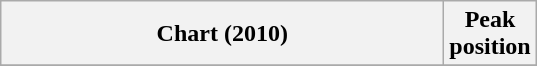<table class="wikitable plainrowheaders sortable" style="text-align:center;">
<tr>
<th scope="col" style="width:18em;">Chart (2010)</th>
<th scope="col">Peak<br>position</th>
</tr>
<tr>
</tr>
</table>
